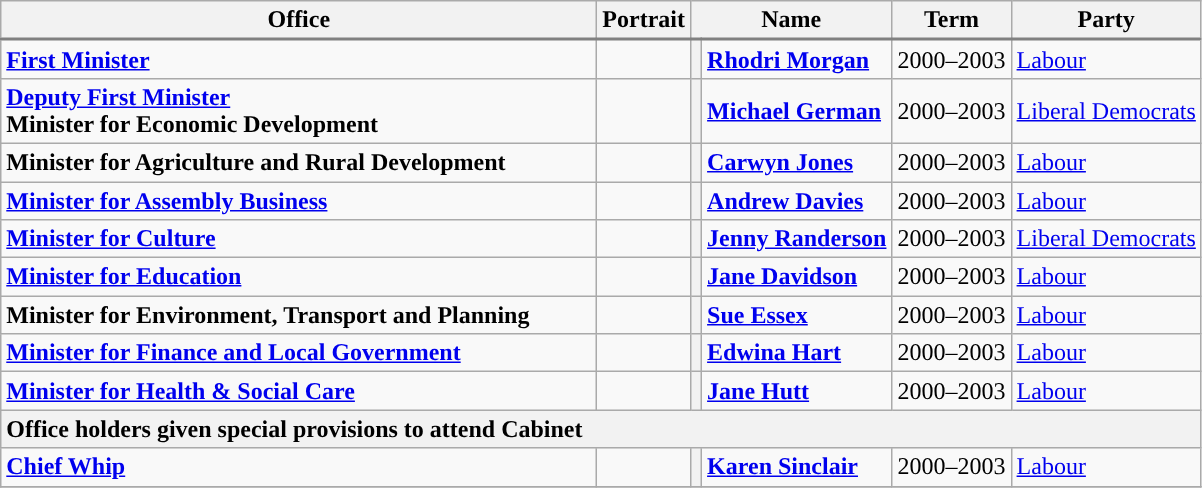<table class="wikitable">
<tr style="border-bottom: 2px solid gray;">
<th style="width: 390px">Office</th>
<th>Portrait</th>
<th colspan="2">Name</th>
<th>Term</th>
<th>Party</th>
</tr>
<tr>
<td><strong><a href='#'>First Minister</a></strong></td>
<td></td>
<th style="background-color: "></th>
<td><strong><a href='#'>Rhodri Morgan</a></strong></td>
<td>2000–2003</td>
<td><a href='#'>Labour</a></td>
</tr>
<tr>
<td><strong><a href='#'>Deputy First Minister</a></strong><br><strong>Minister for Economic Development</strong></td>
<td></td>
<th style="background-color: "></th>
<td><strong><a href='#'>Michael German</a></strong></td>
<td>2000–2003</td>
<td><a href='#'>Liberal Democrats</a></td>
</tr>
<tr>
<td><strong>Minister for Agriculture and Rural Development</strong></td>
<td></td>
<th style="background-color: "></th>
<td><strong><a href='#'>Carwyn Jones</a></strong></td>
<td>2000–2003</td>
<td><a href='#'>Labour</a></td>
</tr>
<tr>
<td><strong><a href='#'>Minister for Assembly Business</a></strong></td>
<td></td>
<th style="background-color: "></th>
<td><strong><a href='#'>Andrew Davies</a></strong></td>
<td>2000–2003</td>
<td><a href='#'>Labour</a></td>
</tr>
<tr>
<td><strong><a href='#'>Minister for Culture</a></strong></td>
<td></td>
<th style="background-color: "></th>
<td><strong><a href='#'>Jenny Randerson</a></strong></td>
<td>2000–2003</td>
<td><a href='#'>Liberal Democrats</a></td>
</tr>
<tr>
<td><strong><a href='#'>Minister for Education</a></strong></td>
<td></td>
<th style="background-color: "></th>
<td><strong><a href='#'>Jane Davidson</a></strong></td>
<td>2000–2003</td>
<td><a href='#'>Labour</a></td>
</tr>
<tr>
<td><strong>Minister for Environment, Transport and Planning</strong></td>
<td></td>
<th style="background-color: "></th>
<td><strong><a href='#'>Sue Essex</a></strong></td>
<td>2000–2003</td>
<td><a href='#'>Labour</a></td>
</tr>
<tr>
<td><strong><a href='#'>Minister for Finance and Local Government</a></strong></td>
<td></td>
<th style="background-color: "></th>
<td><strong><a href='#'>Edwina Hart</a></strong></td>
<td>2000–2003</td>
<td><a href='#'>Labour</a></td>
</tr>
<tr>
<td><strong><a href='#'>Minister for Health & Social Care</a></strong></td>
<td></td>
<th style="background-color: "></th>
<td><strong><a href='#'>Jane Hutt</a></strong></td>
<td>2000–2003</td>
<td><a href='#'>Labour</a></td>
</tr>
<tr>
<th colspan="6" style="text-align:left">Office holders given special provisions to attend Cabinet</th>
</tr>
<tr>
<td><strong><a href='#'>Chief Whip</a></strong></td>
<td></td>
<th style="background-color: "></th>
<td><strong><a href='#'>Karen Sinclair</a></strong></td>
<td>2000–2003</td>
<td><a href='#'>Labour</a></td>
</tr>
<tr>
</tr>
</table>
